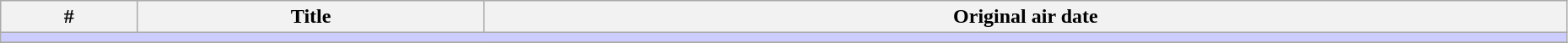<table class="wikitable" width="98%">
<tr>
<th>#</th>
<th>Title</th>
<th>Original air date</th>
</tr>
<tr>
<td colspan="150" bgcolor="#CCF"></td>
</tr>
<tr>
</tr>
</table>
